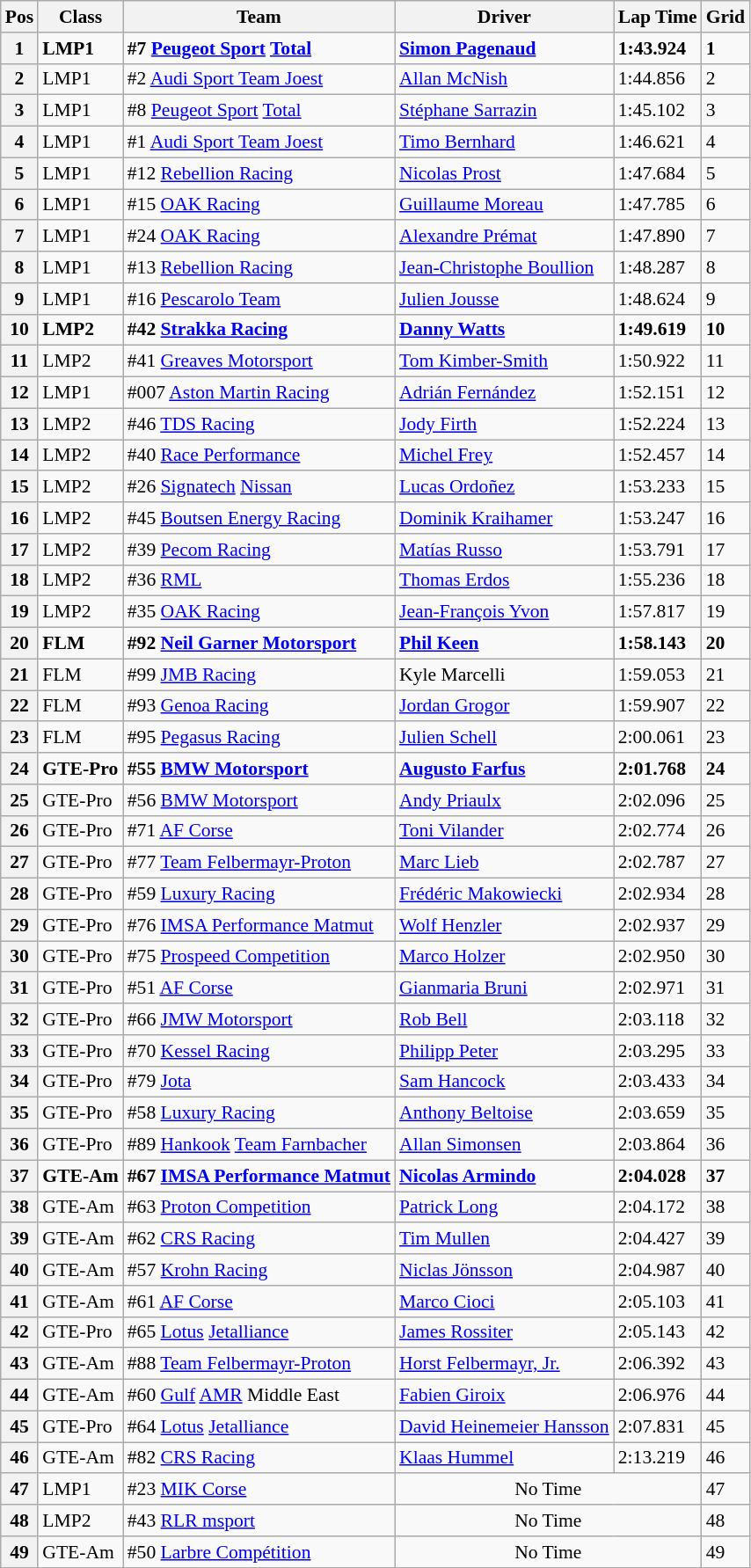<table class="wikitable" style="font-size: 90%;">
<tr>
<th>Pos</th>
<th>Class</th>
<th>Team</th>
<th>Driver</th>
<th>Lap Time</th>
<th>Grid</th>
</tr>
<tr style="font-weight:bold">
<th>1</th>
<td>LMP1</td>
<td>#7 <a href='#'>Peugeot Sport</a> <a href='#'>Total</a></td>
<td><a href='#'>Simon Pagenaud</a></td>
<td>1:43.924</td>
<td>1</td>
</tr>
<tr>
<th>2</th>
<td>LMP1</td>
<td>#2 <a href='#'>Audi Sport Team Joest</a></td>
<td><a href='#'>Allan McNish</a></td>
<td>1:44.856</td>
<td>2</td>
</tr>
<tr>
<th>3</th>
<td>LMP1</td>
<td>#8 <a href='#'>Peugeot Sport</a> <a href='#'>Total</a></td>
<td><a href='#'>Stéphane Sarrazin</a></td>
<td>1:45.102</td>
<td>3</td>
</tr>
<tr>
<th>4</th>
<td>LMP1</td>
<td>#1 <a href='#'>Audi Sport Team Joest</a></td>
<td><a href='#'>Timo Bernhard</a></td>
<td>1:46.621</td>
<td>4</td>
</tr>
<tr>
<th>5</th>
<td>LMP1</td>
<td>#12 <a href='#'>Rebellion Racing</a></td>
<td><a href='#'>Nicolas Prost</a></td>
<td>1:47.684</td>
<td>5</td>
</tr>
<tr>
<th>6</th>
<td>LMP1</td>
<td>#15 <a href='#'>OAK Racing</a></td>
<td><a href='#'>Guillaume Moreau</a></td>
<td>1:47.785</td>
<td>6</td>
</tr>
<tr>
<th>7</th>
<td>LMP1</td>
<td>#24 <a href='#'>OAK Racing</a></td>
<td><a href='#'>Alexandre Prémat</a></td>
<td>1:47.890</td>
<td>7</td>
</tr>
<tr>
<th>8</th>
<td>LMP1</td>
<td>#13 <a href='#'>Rebellion Racing</a></td>
<td><a href='#'>Jean-Christophe Boullion</a></td>
<td>1:48.287</td>
<td>8</td>
</tr>
<tr>
<th>9</th>
<td>LMP1</td>
<td>#16 <a href='#'>Pescarolo Team</a></td>
<td><a href='#'>Julien Jousse</a></td>
<td>1:48.624</td>
<td>9</td>
</tr>
<tr style="font-weight:bold">
<th>10</th>
<td>LMP2</td>
<td>#42 <a href='#'>Strakka Racing</a></td>
<td><a href='#'>Danny Watts</a></td>
<td>1:49.619</td>
<td>10</td>
</tr>
<tr>
<th>11</th>
<td>LMP2</td>
<td>#41 <a href='#'>Greaves Motorsport</a></td>
<td><a href='#'>Tom Kimber-Smith</a></td>
<td>1:50.922</td>
<td>11</td>
</tr>
<tr>
<th>12</th>
<td>LMP1</td>
<td>#007 <a href='#'>Aston Martin Racing</a></td>
<td><a href='#'>Adrián Fernández</a></td>
<td>1:52.151</td>
<td>12</td>
</tr>
<tr>
<th>13</th>
<td>LMP2</td>
<td>#46 <a href='#'>TDS Racing</a></td>
<td><a href='#'>Jody Firth</a></td>
<td>1:52.224</td>
<td>13</td>
</tr>
<tr>
<th>14</th>
<td>LMP2</td>
<td>#40 <a href='#'>Race Performance</a></td>
<td><a href='#'>Michel Frey</a></td>
<td>1:52.457</td>
<td>14</td>
</tr>
<tr>
<th>15</th>
<td>LMP2</td>
<td>#26 <a href='#'>Signatech</a> <a href='#'>Nissan</a></td>
<td><a href='#'>Lucas Ordoñez</a></td>
<td>1:53.233</td>
<td>15</td>
</tr>
<tr>
<th>16</th>
<td>LMP2</td>
<td>#45 <a href='#'>Boutsen Energy Racing</a></td>
<td><a href='#'>Dominik Kraihamer</a></td>
<td>1:53.247</td>
<td>16</td>
</tr>
<tr>
<th>17</th>
<td>LMP2</td>
<td>#39 <a href='#'>Pecom Racing</a></td>
<td><a href='#'>Matías Russo</a></td>
<td>1:53.791</td>
<td>17</td>
</tr>
<tr>
<th>18</th>
<td>LMP2</td>
<td>#36 <a href='#'>RML</a></td>
<td><a href='#'>Thomas Erdos</a></td>
<td>1:55.236</td>
<td>18</td>
</tr>
<tr>
<th>19</th>
<td>LMP2</td>
<td>#35 <a href='#'>OAK Racing</a></td>
<td><a href='#'>Jean-François Yvon</a></td>
<td>1:57.817</td>
<td>19</td>
</tr>
<tr style="font-weight:bold">
<th>20</th>
<td>FLM</td>
<td>#92 <a href='#'>Neil Garner Motorsport</a></td>
<td><a href='#'>Phil Keen</a></td>
<td>1:58.143</td>
<td>20</td>
</tr>
<tr>
<th>21</th>
<td>FLM</td>
<td>#99 <a href='#'>JMB Racing</a></td>
<td>Kyle Marcelli</td>
<td>1:59.053</td>
<td>21</td>
</tr>
<tr>
<th>22</th>
<td>FLM</td>
<td>#93 <a href='#'>Genoa Racing</a></td>
<td><a href='#'>Jordan Grogor</a></td>
<td>1:59.907</td>
<td>22</td>
</tr>
<tr>
<th>23</th>
<td>FLM</td>
<td>#95 <a href='#'>Pegasus Racing</a></td>
<td><a href='#'>Julien Schell</a></td>
<td>2:00.061</td>
<td>23</td>
</tr>
<tr style="font-weight:bold">
<th>24</th>
<td>GTE-Pro</td>
<td>#55 <a href='#'>BMW Motorsport</a></td>
<td><a href='#'>Augusto Farfus</a></td>
<td>2:01.768</td>
<td>24</td>
</tr>
<tr>
<th>25</th>
<td>GTE-Pro</td>
<td>#56 <a href='#'>BMW Motorsport</a></td>
<td><a href='#'>Andy Priaulx</a></td>
<td>2:02.096</td>
<td>25</td>
</tr>
<tr>
<th>26</th>
<td>GTE-Pro</td>
<td>#71 <a href='#'>AF Corse</a></td>
<td><a href='#'>Toni Vilander</a></td>
<td>2:02.774</td>
<td>26</td>
</tr>
<tr>
<th>27</th>
<td>GTE-Pro</td>
<td>#77 <a href='#'>Team Felbermayr-Proton</a></td>
<td><a href='#'>Marc Lieb</a></td>
<td>2:02.787</td>
<td>27</td>
</tr>
<tr>
<th>28</th>
<td>GTE-Pro</td>
<td>#59 <a href='#'>Luxury Racing</a></td>
<td><a href='#'>Frédéric Makowiecki</a></td>
<td>2:02.934</td>
<td>28</td>
</tr>
<tr>
<th>29</th>
<td>GTE-Pro</td>
<td>#76 <a href='#'>IMSA Performance Matmut</a></td>
<td><a href='#'>Wolf Henzler</a></td>
<td>2:02.937</td>
<td>29</td>
</tr>
<tr>
<th>30</th>
<td>GTE-Pro</td>
<td>#75 <a href='#'>Prospeed Competition</a></td>
<td><a href='#'>Marco Holzer</a></td>
<td>2:02.950</td>
<td>30</td>
</tr>
<tr>
<th>31</th>
<td>GTE-Pro</td>
<td>#51 <a href='#'>AF Corse</a></td>
<td><a href='#'>Gianmaria Bruni</a></td>
<td>2:02.971</td>
<td>31</td>
</tr>
<tr>
<th>32</th>
<td>GTE-Pro</td>
<td>#66 <a href='#'>JMW Motorsport</a></td>
<td><a href='#'>Rob Bell</a></td>
<td>2:03.118</td>
<td>32</td>
</tr>
<tr>
<th>33</th>
<td>GTE-Pro</td>
<td>#70 <a href='#'>Kessel Racing</a></td>
<td><a href='#'>Philipp Peter</a></td>
<td>2:03.295</td>
<td>33</td>
</tr>
<tr>
<th>34</th>
<td>GTE-Pro</td>
<td>#79 <a href='#'>Jota</a></td>
<td><a href='#'>Sam Hancock</a></td>
<td>2:03.433</td>
<td>34</td>
</tr>
<tr>
<th>35</th>
<td>GTE-Pro</td>
<td>#58 <a href='#'>Luxury Racing</a></td>
<td><a href='#'>Anthony Beltoise</a></td>
<td>2:03.659</td>
<td>35</td>
</tr>
<tr>
<th>36</th>
<td>GTE-Pro</td>
<td>#89 <a href='#'>Hankook</a> <a href='#'>Team Farnbacher</a></td>
<td><a href='#'>Allan Simonsen</a></td>
<td>2:03.864</td>
<td>36</td>
</tr>
<tr style="font-weight:bold">
<th>37</th>
<td>GTE-Am</td>
<td>#67 <a href='#'>IMSA Performance Matmut</a></td>
<td><a href='#'>Nicolas Armindo</a></td>
<td>2:04.028</td>
<td>37</td>
</tr>
<tr>
<th>38</th>
<td>GTE-Am</td>
<td>#63 <a href='#'>Proton Competition</a></td>
<td><a href='#'>Patrick Long</a></td>
<td>2:04.172</td>
<td>38</td>
</tr>
<tr>
<th>39</th>
<td>GTE-Am</td>
<td>#62 <a href='#'>CRS Racing</a></td>
<td><a href='#'>Tim Mullen</a></td>
<td>2:04.427</td>
<td>39</td>
</tr>
<tr>
<th>40</th>
<td>GTE-Am</td>
<td>#57 <a href='#'>Krohn Racing</a></td>
<td><a href='#'>Niclas Jönsson</a></td>
<td>2:04.987</td>
<td>40</td>
</tr>
<tr>
<th>41</th>
<td>GTE-Am</td>
<td>#61 <a href='#'>AF Corse</a></td>
<td><a href='#'>Marco Cioci</a></td>
<td>2:05.103</td>
<td>41</td>
</tr>
<tr>
<th>42</th>
<td>GTE-Pro</td>
<td>#65 <a href='#'>Lotus</a> <a href='#'>Jetalliance</a></td>
<td><a href='#'>James Rossiter</a></td>
<td>2:05.143</td>
<td>42</td>
</tr>
<tr>
<th>43</th>
<td>GTE-Am</td>
<td>#88 <a href='#'>Team Felbermayr-Proton</a></td>
<td><a href='#'>Horst Felbermayr, Jr.</a></td>
<td>2:06.392</td>
<td>43</td>
</tr>
<tr>
<th>44</th>
<td>GTE-Am</td>
<td>#60 <a href='#'>Gulf</a> <a href='#'>AMR</a> Middle East</td>
<td><a href='#'>Fabien Giroix</a></td>
<td>2:06.976</td>
<td>44</td>
</tr>
<tr>
<th>45</th>
<td>GTE-Pro</td>
<td>#64 <a href='#'>Lotus</a> <a href='#'>Jetalliance</a></td>
<td><a href='#'>David Heinemeier Hansson</a></td>
<td>2:07.831</td>
<td>45</td>
</tr>
<tr>
<th>46</th>
<td>GTE-Am</td>
<td>#82 <a href='#'>CRS Racing</a></td>
<td><a href='#'>Klaas Hummel</a></td>
<td>2:13.219</td>
<td>46</td>
</tr>
<tr>
<th>47</th>
<td>LMP1</td>
<td>#23 <a href='#'>MIK Corse</a></td>
<td colspan=2 align="center">No Time</td>
<td>47</td>
</tr>
<tr>
<th>48</th>
<td>LMP2</td>
<td>#43 <a href='#'>RLR msport</a></td>
<td colspan=2 align="center">No Time</td>
<td>48</td>
</tr>
<tr>
<th>49</th>
<td>GTE-Am</td>
<td>#50 <a href='#'>Larbre Compétition</a></td>
<td colspan=2 align="center">No Time</td>
<td>49</td>
</tr>
<tr>
</tr>
</table>
